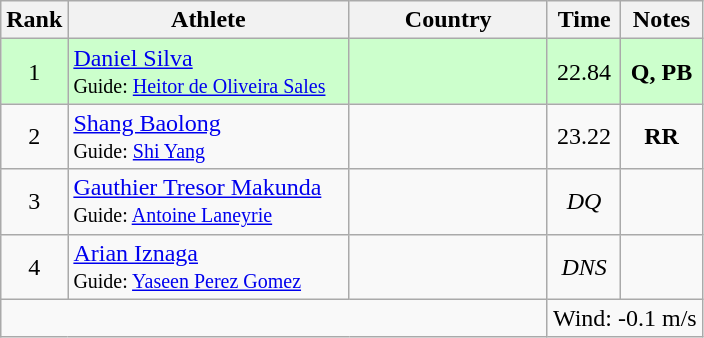<table class="wikitable sortable" style="text-align:center">
<tr>
<th>Rank</th>
<th style="width:180px">Athlete</th>
<th style="width:125px">Country</th>
<th>Time</th>
<th>Notes</th>
</tr>
<tr style="background:#cfc;">
<td>1</td>
<td style="text-align:left;"><a href='#'>Daniel Silva</a><br><small>Guide: <a href='#'>Heitor de Oliveira Sales</a></small></td>
<td style="text-align:left;"></td>
<td>22.84</td>
<td><strong>Q, PB</strong></td>
</tr>
<tr>
<td>2</td>
<td style="text-align:left;"><a href='#'>Shang Baolong</a><br><small>Guide: <a href='#'>Shi Yang</a></small></td>
<td style="text-align:left;"></td>
<td>23.22</td>
<td><strong>RR</strong></td>
</tr>
<tr>
<td>3</td>
<td style="text-align:left;"><a href='#'>Gauthier Tresor Makunda</a><br><small>Guide: <a href='#'>Antoine Laneyrie</a></small></td>
<td style="text-align:left;"></td>
<td><em>DQ</em></td>
<td></td>
</tr>
<tr>
<td>4</td>
<td style="text-align:left;"><a href='#'>Arian Iznaga</a><br><small>Guide: <a href='#'>Yaseen Perez Gomez</a></small></td>
<td style="text-align:left;"></td>
<td><em>DNS</em></td>
<td></td>
</tr>
<tr class="sortbottom">
<td colspan="3"></td>
<td colspan="2">Wind: -0.1 m/s</td>
</tr>
</table>
